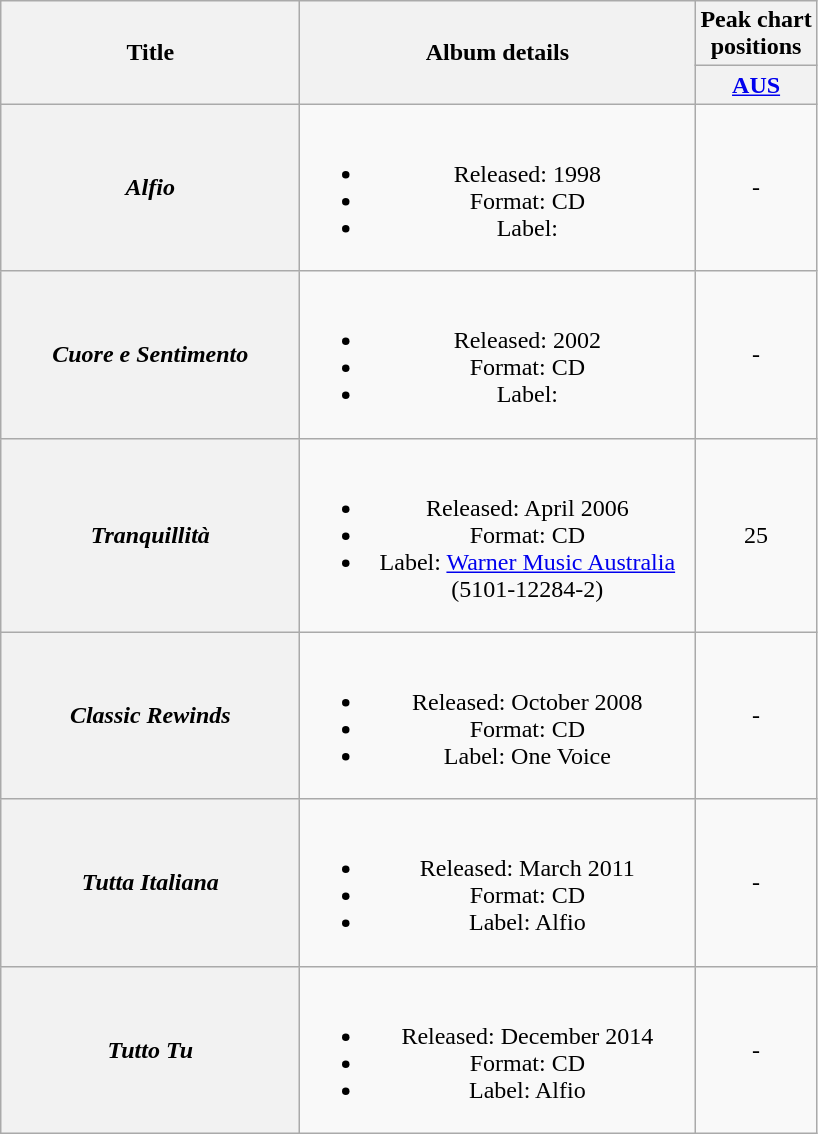<table class="wikitable plainrowheaders" style="text-align:center;" border="1">
<tr>
<th scope="col" rowspan="2" style="width:12em;">Title</th>
<th scope="col" rowspan="2" style="width:16em;">Album details</th>
<th scope="col" colspan="1">Peak chart<br>positions</th>
</tr>
<tr>
<th scope="col" style="text-align:center;"><a href='#'>AUS</a><br></th>
</tr>
<tr>
<th scope="row"><em>Alfio</em></th>
<td><br><ul><li>Released: 1998</li><li>Format: CD</li><li>Label:</li></ul></td>
<td align="center">-</td>
</tr>
<tr>
<th scope="row"><em>Cuore e Sentimento</em></th>
<td><br><ul><li>Released: 2002</li><li>Format: CD</li><li>Label:</li></ul></td>
<td align="center">-</td>
</tr>
<tr>
<th scope="row"><em>Tranquillità</em></th>
<td><br><ul><li>Released: April 2006</li><li>Format: CD</li><li>Label: <a href='#'>Warner Music Australia</a> (5101-12284-2)</li></ul></td>
<td align="center">25</td>
</tr>
<tr>
<th scope="row"><em>Classic Rewinds</em></th>
<td><br><ul><li>Released: October 2008</li><li>Format: CD</li><li>Label: One Voice</li></ul></td>
<td align="center">-</td>
</tr>
<tr>
<th scope="row"><em>Tutta Italiana</em></th>
<td><br><ul><li>Released: March 2011</li><li>Format: CD</li><li>Label: Alfio</li></ul></td>
<td align="center">-</td>
</tr>
<tr>
<th scope="row"><em>Tutto Tu</em></th>
<td><br><ul><li>Released: December 2014</li><li>Format: CD</li><li>Label: Alfio</li></ul></td>
<td align="center">-</td>
</tr>
</table>
